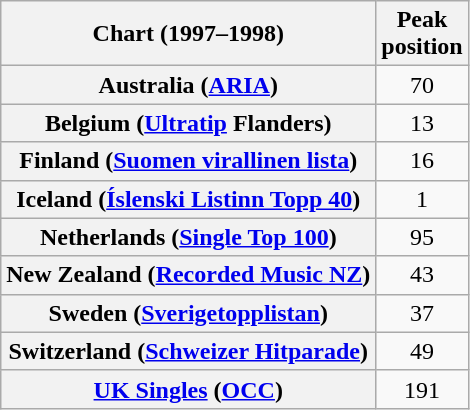<table class="wikitable sortable plainrowheaders" style="text-align:center">
<tr>
<th scope="col">Chart (1997–1998)</th>
<th scope="col">Peak<br>position</th>
</tr>
<tr>
<th scope="row">Australia (<a href='#'>ARIA</a>)</th>
<td>70</td>
</tr>
<tr>
<th scope="row">Belgium (<a href='#'>Ultratip</a> Flanders)</th>
<td>13</td>
</tr>
<tr>
<th scope="row">Finland (<a href='#'>Suomen virallinen lista</a>)</th>
<td>16</td>
</tr>
<tr>
<th scope="row">Iceland (<a href='#'>Íslenski Listinn Topp 40</a>)</th>
<td>1</td>
</tr>
<tr>
<th scope="row">Netherlands (<a href='#'>Single Top 100</a>)</th>
<td>95</td>
</tr>
<tr>
<th scope="row">New Zealand (<a href='#'>Recorded Music NZ</a>)</th>
<td>43</td>
</tr>
<tr>
<th scope="row">Sweden (<a href='#'>Sverigetopplistan</a>)</th>
<td>37</td>
</tr>
<tr>
<th scope="row">Switzerland (<a href='#'>Schweizer Hitparade</a>)</th>
<td>49</td>
</tr>
<tr>
<th scope="row"><a href='#'>UK Singles</a> (<a href='#'>OCC</a>)</th>
<td>191</td>
</tr>
</table>
